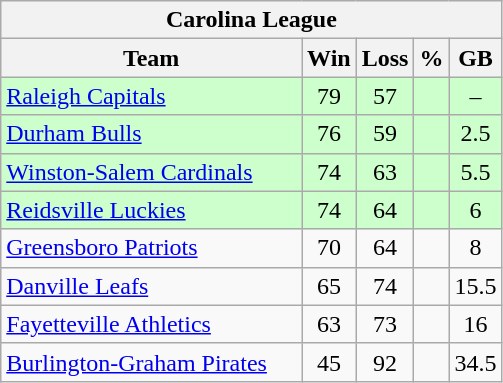<table class="wikitable">
<tr>
<th colspan="5">Carolina League</th>
</tr>
<tr>
<th width="60%">Team</th>
<th>Win</th>
<th>Loss</th>
<th>%</th>
<th>GB</th>
</tr>
<tr align=center bgcolor=ccffcc>
<td align=left><a href='#'>Raleigh Capitals</a></td>
<td>79</td>
<td>57</td>
<td></td>
<td>–</td>
</tr>
<tr align=center bgcolor=ccffcc>
<td align=left><a href='#'>Durham Bulls</a></td>
<td>76</td>
<td>59</td>
<td></td>
<td>2.5</td>
</tr>
<tr align=center bgcolor=ccffcc>
<td align=left><a href='#'>Winston-Salem Cardinals</a></td>
<td>74</td>
<td>63</td>
<td></td>
<td>5.5</td>
</tr>
<tr align=center bgcolor=ccffcc>
<td align=left><a href='#'>Reidsville Luckies</a></td>
<td>74</td>
<td>64</td>
<td></td>
<td>6</td>
</tr>
<tr align=center>
<td align=left><a href='#'>Greensboro Patriots</a></td>
<td>70</td>
<td>64</td>
<td></td>
<td>8</td>
</tr>
<tr align=center>
<td align=left><a href='#'>Danville Leafs</a></td>
<td>65</td>
<td>74</td>
<td></td>
<td>15.5</td>
</tr>
<tr align=center>
<td align=left><a href='#'>Fayetteville Athletics</a></td>
<td>63</td>
<td>73</td>
<td></td>
<td>16</td>
</tr>
<tr align=center>
<td align=left><a href='#'>Burlington-Graham Pirates</a></td>
<td>45</td>
<td>92</td>
<td></td>
<td>34.5</td>
</tr>
</table>
